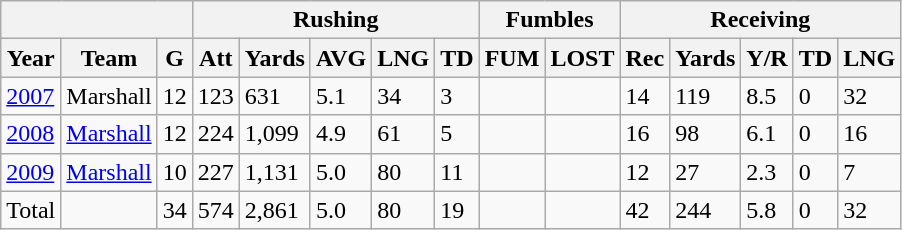<table class="wikitable">
<tr>
<th colspan=3></th>
<th colspan=5 align="center">Rushing</th>
<th colspan=2 align="center">Fumbles</th>
<th colspan=5 align="center">Receiving</th>
</tr>
<tr>
<th><strong>Year</strong></th>
<th><strong>Team</strong></th>
<th><strong>G</strong></th>
<th><strong>Att</strong></th>
<th><strong>Yards</strong></th>
<th><strong>AVG</strong></th>
<th><strong>LNG</strong></th>
<th><strong>TD</strong></th>
<th><strong>FUM</strong></th>
<th><strong>LOST</strong></th>
<th><strong>Rec</strong></th>
<th><strong>Yards</strong></th>
<th><strong>Y/R</strong></th>
<th><strong>TD</strong></th>
<th><strong>LNG</strong></th>
</tr>
<tr>
<td><a href='#'>2007</a></td>
<td>Marshall</td>
<td>12</td>
<td>123</td>
<td>631</td>
<td>5.1</td>
<td>34</td>
<td>3</td>
<td></td>
<td></td>
<td>14</td>
<td>119</td>
<td>8.5</td>
<td>0</td>
<td>32</td>
</tr>
<tr>
<td><a href='#'>2008</a></td>
<td><a href='#'>Marshall</a></td>
<td>12</td>
<td>224</td>
<td>1,099</td>
<td>4.9</td>
<td>61</td>
<td>5</td>
<td></td>
<td></td>
<td>16</td>
<td>98</td>
<td>6.1</td>
<td>0</td>
<td>16</td>
</tr>
<tr>
<td><a href='#'>2009</a></td>
<td><a href='#'>Marshall</a></td>
<td>10</td>
<td>227</td>
<td>1,131</td>
<td>5.0</td>
<td>80</td>
<td>11</td>
<td></td>
<td></td>
<td>12</td>
<td>27</td>
<td>2.3</td>
<td>0</td>
<td>7</td>
</tr>
<tr>
<td>Total</td>
<td></td>
<td>34</td>
<td>574</td>
<td>2,861</td>
<td>5.0</td>
<td>80</td>
<td>19</td>
<td></td>
<td></td>
<td>42</td>
<td>244</td>
<td>5.8</td>
<td>0</td>
<td>32</td>
</tr>
</table>
